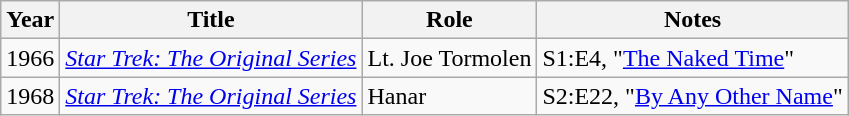<table class="wikitable">
<tr>
<th>Year</th>
<th>Title</th>
<th>Role</th>
<th>Notes</th>
</tr>
<tr>
<td>1966</td>
<td><em><a href='#'>Star Trek: The Original Series</a></em></td>
<td>Lt. Joe Tormolen</td>
<td>S1:E4, "<a href='#'>The Naked Time</a>"</td>
</tr>
<tr>
<td>1968</td>
<td><em><a href='#'>Star Trek: The Original Series</a></em></td>
<td>Hanar</td>
<td>S2:E22, "<a href='#'>By Any Other Name</a>"</td>
</tr>
</table>
